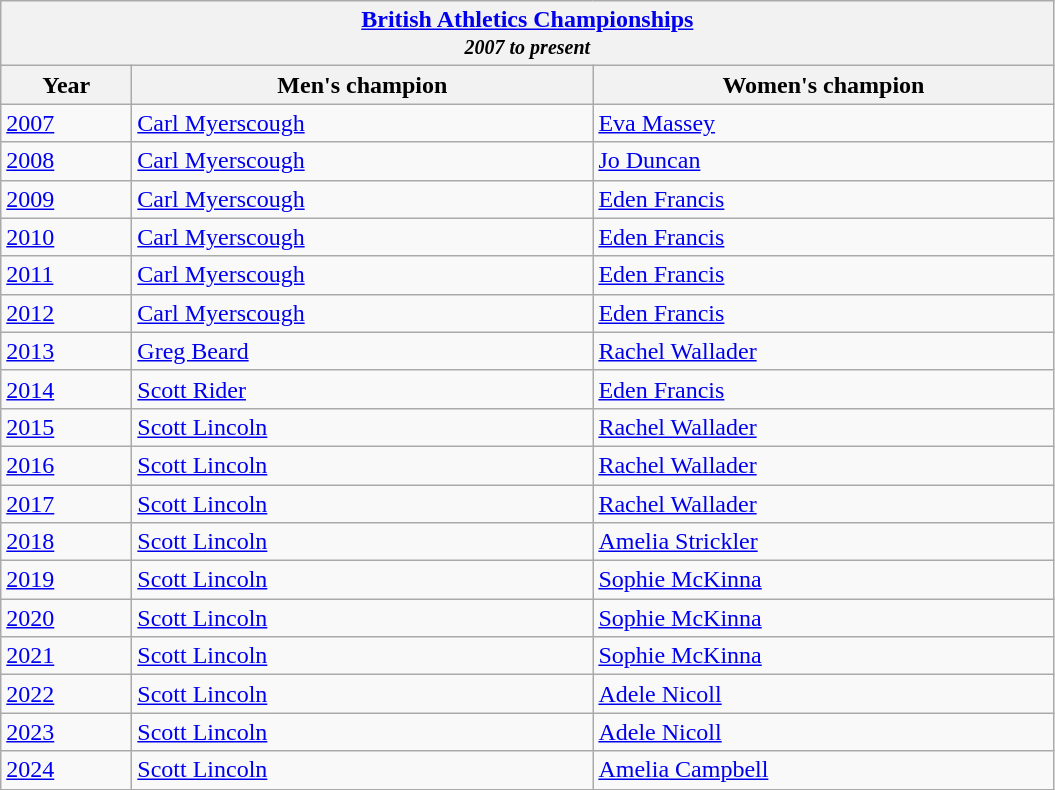<table class="wikitable">
<tr>
<th colspan="3"><a href='#'>British Athletics Championships</a><br><em><small>2007 to present</small></em></th>
</tr>
<tr>
<th width=80>Year</th>
<th width=300>Men's champion</th>
<th width=300>Women's champion</th>
</tr>
<tr>
<td><a href='#'>2007</a></td>
<td><a href='#'>Carl Myerscough</a></td>
<td><a href='#'>Eva Massey</a></td>
</tr>
<tr>
<td><a href='#'>2008</a></td>
<td><a href='#'>Carl Myerscough</a></td>
<td><a href='#'>Jo Duncan</a></td>
</tr>
<tr>
<td><a href='#'>2009</a></td>
<td><a href='#'>Carl Myerscough</a></td>
<td><a href='#'>Eden Francis</a></td>
</tr>
<tr>
<td><a href='#'>2010</a></td>
<td><a href='#'>Carl Myerscough</a></td>
<td><a href='#'>Eden Francis</a></td>
</tr>
<tr>
<td><a href='#'>2011</a></td>
<td><a href='#'>Carl Myerscough</a></td>
<td><a href='#'>Eden Francis</a></td>
</tr>
<tr>
<td><a href='#'>2012</a></td>
<td><a href='#'>Carl Myerscough</a></td>
<td><a href='#'>Eden Francis</a></td>
</tr>
<tr>
<td><a href='#'>2013</a></td>
<td><a href='#'>Greg Beard</a></td>
<td><a href='#'>Rachel Wallader</a></td>
</tr>
<tr>
<td><a href='#'>2014</a></td>
<td><a href='#'>Scott Rider</a></td>
<td><a href='#'>Eden Francis</a></td>
</tr>
<tr>
<td><a href='#'>2015</a></td>
<td><a href='#'>Scott Lincoln</a></td>
<td><a href='#'>Rachel Wallader</a></td>
</tr>
<tr>
<td><a href='#'>2016</a></td>
<td><a href='#'>Scott Lincoln</a></td>
<td><a href='#'>Rachel Wallader</a></td>
</tr>
<tr>
<td><a href='#'>2017</a></td>
<td><a href='#'>Scott Lincoln</a></td>
<td><a href='#'>Rachel Wallader</a></td>
</tr>
<tr>
<td><a href='#'>2018</a></td>
<td><a href='#'>Scott Lincoln</a></td>
<td><a href='#'>Amelia Strickler</a></td>
</tr>
<tr>
<td><a href='#'>2019</a></td>
<td><a href='#'>Scott Lincoln</a></td>
<td><a href='#'>Sophie McKinna</a></td>
</tr>
<tr>
<td><a href='#'>2020</a></td>
<td><a href='#'>Scott Lincoln</a></td>
<td><a href='#'>Sophie McKinna</a></td>
</tr>
<tr>
<td><a href='#'>2021</a></td>
<td><a href='#'>Scott Lincoln</a></td>
<td><a href='#'>Sophie McKinna</a></td>
</tr>
<tr>
<td><a href='#'>2022</a></td>
<td><a href='#'>Scott Lincoln</a></td>
<td><a href='#'>Adele Nicoll</a></td>
</tr>
<tr>
<td><a href='#'>2023</a></td>
<td><a href='#'>Scott Lincoln</a></td>
<td><a href='#'>Adele Nicoll</a></td>
</tr>
<tr>
<td><a href='#'>2024</a></td>
<td><a href='#'>Scott Lincoln</a></td>
<td><a href='#'>Amelia Campbell</a></td>
</tr>
</table>
